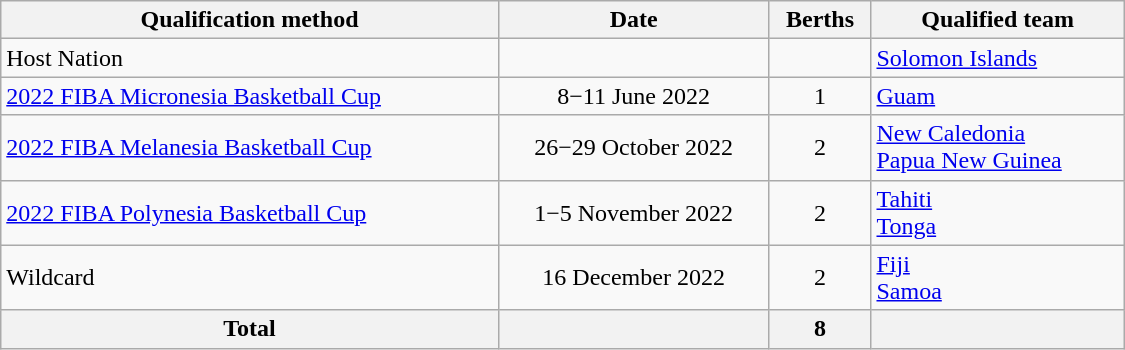<table class="wikitable" width=750>
<tr>
<th>Qualification method</th>
<th>Date</th>
<th>Berths</th>
<th>Qualified team</th>
</tr>
<tr>
<td>Host Nation</td>
<td></td>
<td></td>
<td> <a href='#'>Solomon Islands</a></td>
</tr>
<tr>
<td><a href='#'>2022 FIBA Micronesia Basketball Cup</a></td>
<td align=center>8−11 June 2022</td>
<td align=center>1</td>
<td> <a href='#'>Guam</a></td>
</tr>
<tr>
<td><a href='#'>2022 FIBA Melanesia Basketball Cup</a></td>
<td align=center>26−29 October 2022</td>
<td align=center>2</td>
<td> <a href='#'>New Caledonia</a><br> <a href='#'>Papua New Guinea</a></td>
</tr>
<tr>
<td><a href='#'>2022 FIBA Polynesia Basketball Cup</a></td>
<td align=center>1−5 November 2022</td>
<td align=center>2</td>
<td> <a href='#'>Tahiti</a><br> <a href='#'>Tonga</a></td>
</tr>
<tr>
<td>Wildcard</td>
<td align=center>16 December 2022</td>
<td align=center>2</td>
<td> <a href='#'>Fiji</a><br> <a href='#'>Samoa</a></td>
</tr>
<tr>
<th>Total</th>
<th></th>
<th>8</th>
<th></th>
</tr>
</table>
